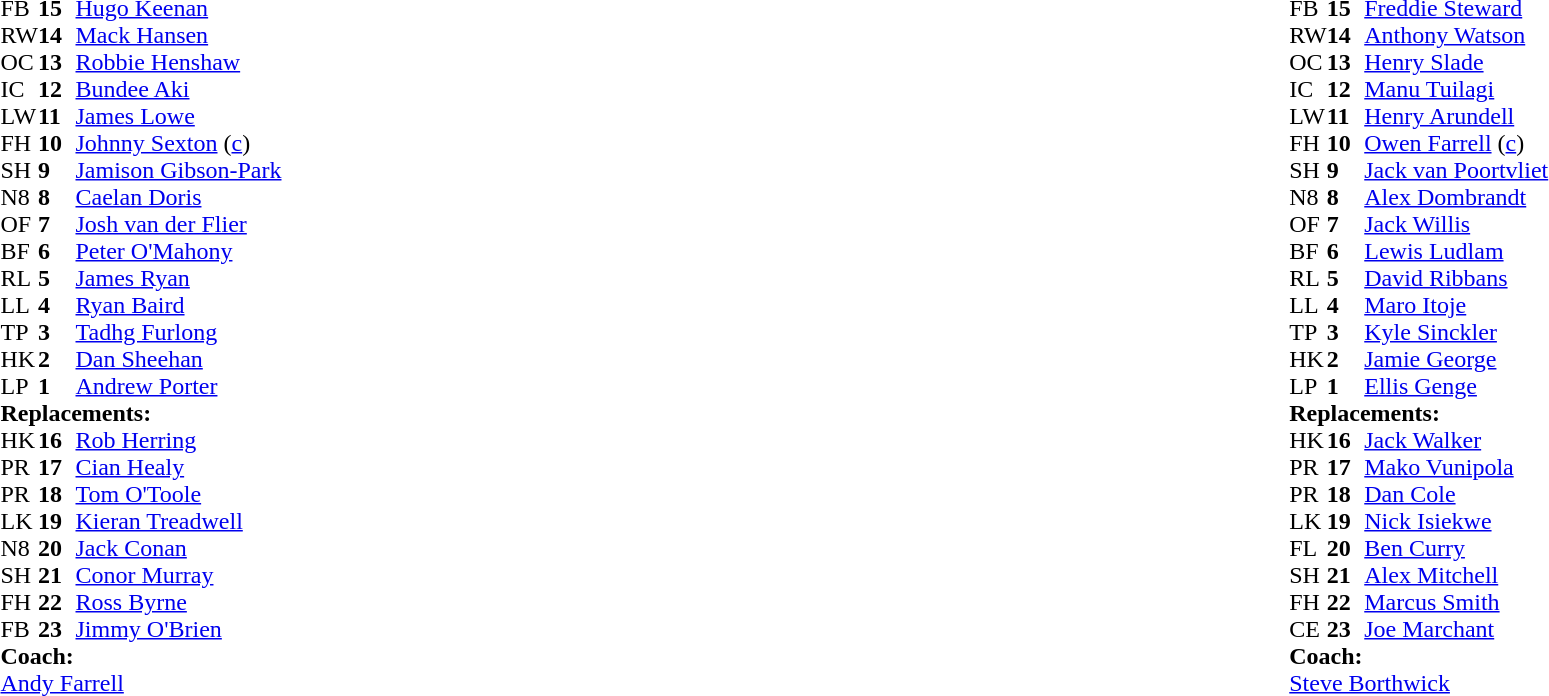<table style="width:100%">
<tr>
<td style="vertical-align:top; width:50%"><br><table cellspacing="0" cellpadding="0">
<tr>
<th width="25"></th>
<th width="25"></th>
</tr>
<tr>
<td>FB</td>
<td><strong>15</strong></td>
<td><a href='#'>Hugo Keenan</a></td>
<td></td>
<td></td>
</tr>
<tr>
<td>RW</td>
<td><strong>14</strong></td>
<td><a href='#'>Mack Hansen</a></td>
</tr>
<tr>
<td>OC</td>
<td><strong>13</strong></td>
<td><a href='#'>Robbie Henshaw</a></td>
</tr>
<tr>
<td>IC</td>
<td><strong>12</strong></td>
<td><a href='#'>Bundee Aki</a></td>
</tr>
<tr>
<td>LW</td>
<td><strong>11</strong></td>
<td><a href='#'>James Lowe</a></td>
</tr>
<tr>
<td>FH</td>
<td><strong>10</strong></td>
<td><a href='#'>Johnny Sexton</a> (<a href='#'>c</a>)</td>
<td></td>
<td></td>
</tr>
<tr>
<td>SH</td>
<td><strong>9</strong></td>
<td><a href='#'>Jamison Gibson-Park</a></td>
<td></td>
<td></td>
</tr>
<tr>
<td>N8</td>
<td><strong>8</strong></td>
<td><a href='#'>Caelan Doris</a></td>
<td></td>
<td></td>
<td></td>
</tr>
<tr>
<td>OF</td>
<td><strong>7</strong></td>
<td><a href='#'>Josh van der Flier</a></td>
</tr>
<tr>
<td>BF</td>
<td><strong>6</strong></td>
<td><a href='#'>Peter O'Mahony</a></td>
<td></td>
<td></td>
<td></td>
</tr>
<tr>
<td>RL</td>
<td><strong>5</strong></td>
<td><a href='#'>James Ryan</a></td>
</tr>
<tr>
<td>LL</td>
<td><strong>4</strong></td>
<td><a href='#'>Ryan Baird</a></td>
<td></td>
<td></td>
</tr>
<tr>
<td>TP</td>
<td><strong>3</strong></td>
<td><a href='#'>Tadhg Furlong</a></td>
<td></td>
<td></td>
</tr>
<tr>
<td>HK</td>
<td><strong>2</strong></td>
<td><a href='#'>Dan Sheehan</a></td>
<td></td>
<td></td>
</tr>
<tr>
<td>LP</td>
<td><strong>1</strong></td>
<td><a href='#'>Andrew Porter</a></td>
<td></td>
<td></td>
</tr>
<tr>
<td colspan="3"><strong>Replacements:</strong></td>
</tr>
<tr>
<td>HK</td>
<td><strong>16</strong></td>
<td><a href='#'>Rob Herring</a></td>
<td></td>
<td></td>
</tr>
<tr>
<td>PR</td>
<td><strong>17</strong></td>
<td><a href='#'>Cian Healy</a></td>
<td></td>
<td></td>
</tr>
<tr>
<td>PR</td>
<td><strong>18</strong></td>
<td><a href='#'>Tom O'Toole</a></td>
<td></td>
<td></td>
</tr>
<tr>
<td>LK</td>
<td><strong>19</strong></td>
<td><a href='#'>Kieran Treadwell</a></td>
<td></td>
<td></td>
</tr>
<tr>
<td>N8</td>
<td><strong>20</strong></td>
<td><a href='#'>Jack Conan</a></td>
<td></td>
<td></td>
</tr>
<tr>
<td>SH</td>
<td><strong>21</strong></td>
<td><a href='#'>Conor Murray</a></td>
<td></td>
<td></td>
</tr>
<tr>
<td>FH</td>
<td><strong>22</strong></td>
<td><a href='#'>Ross Byrne</a></td>
<td></td>
<td></td>
</tr>
<tr>
<td>FB</td>
<td><strong>23</strong></td>
<td><a href='#'>Jimmy O'Brien</a></td>
<td></td>
<td></td>
</tr>
<tr>
<td colspan="3"><strong>Coach:</strong></td>
</tr>
<tr>
<td colspan="3"> <a href='#'>Andy Farrell</a></td>
</tr>
</table>
</td>
<td style="vertical-align:top"></td>
<td style="vertical-align:top;width:50%"><br><table cellspacing="0" cellpadding="0" style="margin:auto">
<tr>
<th width="25"></th>
<th width="25"></th>
</tr>
<tr>
<td>FB</td>
<td><strong>15</strong></td>
<td><a href='#'>Freddie Steward</a></td>
<td></td>
</tr>
<tr>
<td>RW</td>
<td><strong>14</strong></td>
<td><a href='#'>Anthony Watson</a></td>
</tr>
<tr>
<td>OC</td>
<td><strong>13</strong></td>
<td><a href='#'>Henry Slade</a></td>
</tr>
<tr>
<td>IC</td>
<td><strong>12</strong></td>
<td><a href='#'>Manu Tuilagi</a></td>
</tr>
<tr>
<td>LW</td>
<td><strong>11</strong></td>
<td><a href='#'>Henry Arundell</a></td>
<td></td>
<td></td>
</tr>
<tr>
<td>FH</td>
<td><strong>10</strong></td>
<td><a href='#'>Owen Farrell</a> (<a href='#'>c</a>)</td>
</tr>
<tr>
<td>SH</td>
<td><strong>9</strong></td>
<td><a href='#'>Jack van Poortvliet</a></td>
<td></td>
<td></td>
</tr>
<tr>
<td>N8</td>
<td><strong>8</strong></td>
<td><a href='#'>Alex Dombrandt</a></td>
<td></td>
<td></td>
<td></td>
</tr>
<tr>
<td>OF</td>
<td><strong>7</strong></td>
<td><a href='#'>Jack Willis</a></td>
<td></td>
<td colspan=2></td>
</tr>
<tr>
<td>BF</td>
<td><strong>6</strong></td>
<td><a href='#'>Lewis Ludlam</a></td>
</tr>
<tr>
<td>RL</td>
<td><strong>5</strong></td>
<td><a href='#'>David Ribbans</a></td>
<td></td>
<td></td>
</tr>
<tr>
<td>LL</td>
<td><strong>4</strong></td>
<td><a href='#'>Maro Itoje</a></td>
</tr>
<tr>
<td>TP</td>
<td><strong>3</strong></td>
<td><a href='#'>Kyle Sinckler</a></td>
<td></td>
<td></td>
</tr>
<tr>
<td>HK</td>
<td><strong>2</strong></td>
<td><a href='#'>Jamie George</a></td>
</tr>
<tr>
<td>LP</td>
<td><strong>1</strong></td>
<td><a href='#'>Ellis Genge</a></td>
<td></td>
<td></td>
</tr>
<tr>
<td colspan="3"><strong>Replacements:</strong></td>
</tr>
<tr>
<td>HK</td>
<td><strong>16</strong></td>
<td><a href='#'>Jack Walker</a></td>
</tr>
<tr>
<td>PR</td>
<td><strong>17</strong></td>
<td><a href='#'>Mako Vunipola</a></td>
<td></td>
<td></td>
</tr>
<tr>
<td>PR</td>
<td><strong>18</strong></td>
<td><a href='#'>Dan Cole</a></td>
<td></td>
<td></td>
</tr>
<tr>
<td>LK</td>
<td><strong>19</strong></td>
<td><a href='#'>Nick Isiekwe</a></td>
<td></td>
<td></td>
</tr>
<tr>
<td>FL</td>
<td><strong>20</strong></td>
<td><a href='#'>Ben Curry</a></td>
<td></td>
<td></td>
</tr>
<tr>
<td>SH</td>
<td><strong>21</strong></td>
<td><a href='#'>Alex Mitchell</a></td>
<td></td>
<td></td>
</tr>
<tr>
<td>FH</td>
<td><strong>22</strong></td>
<td><a href='#'>Marcus Smith</a></td>
</tr>
<tr>
<td>CE</td>
<td><strong>23</strong></td>
<td><a href='#'>Joe Marchant</a></td>
<td></td>
<td></td>
</tr>
<tr>
<td colspan="3"><strong>Coach:</strong></td>
</tr>
<tr>
<td colspan="3"> <a href='#'>Steve Borthwick</a></td>
</tr>
</table>
</td>
</tr>
</table>
